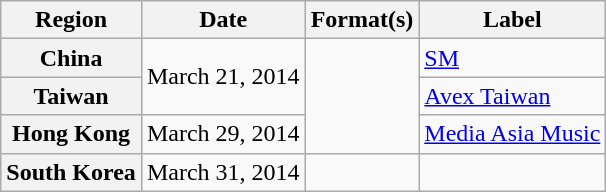<table class="wikitable plainrowheaders">
<tr>
<th scope="col">Region</th>
<th scope="col">Date</th>
<th scope="col">Format(s)</th>
<th scope="col">Label</th>
</tr>
<tr>
<th scope="row">China</th>
<td rowspan="2">March 21, 2014</td>
<td rowspan="3"></td>
<td><a href='#'>SM</a></td>
</tr>
<tr>
<th scope="row">Taiwan</th>
<td><a href='#'>Avex Taiwan</a></td>
</tr>
<tr>
<th scope="row">Hong Kong</th>
<td>March 29, 2014</td>
<td><a href='#'>Media Asia Music</a></td>
</tr>
<tr>
<th scope="row">South Korea</th>
<td>March 31, 2014</td>
<td></td>
<td></td>
</tr>
</table>
